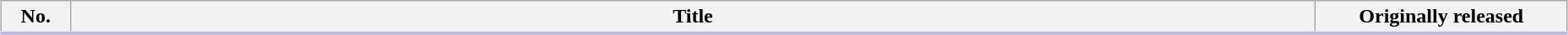<table class="wikitable" style="width:98%; margin:auto; background:#FFF;">
<tr style="border-bottom: 3px solid #CCF;">
<th style="width:3em;">No.</th>
<th>Title</th>
<th style="width:12em;">Originally released</th>
</tr>
<tr>
</tr>
</table>
